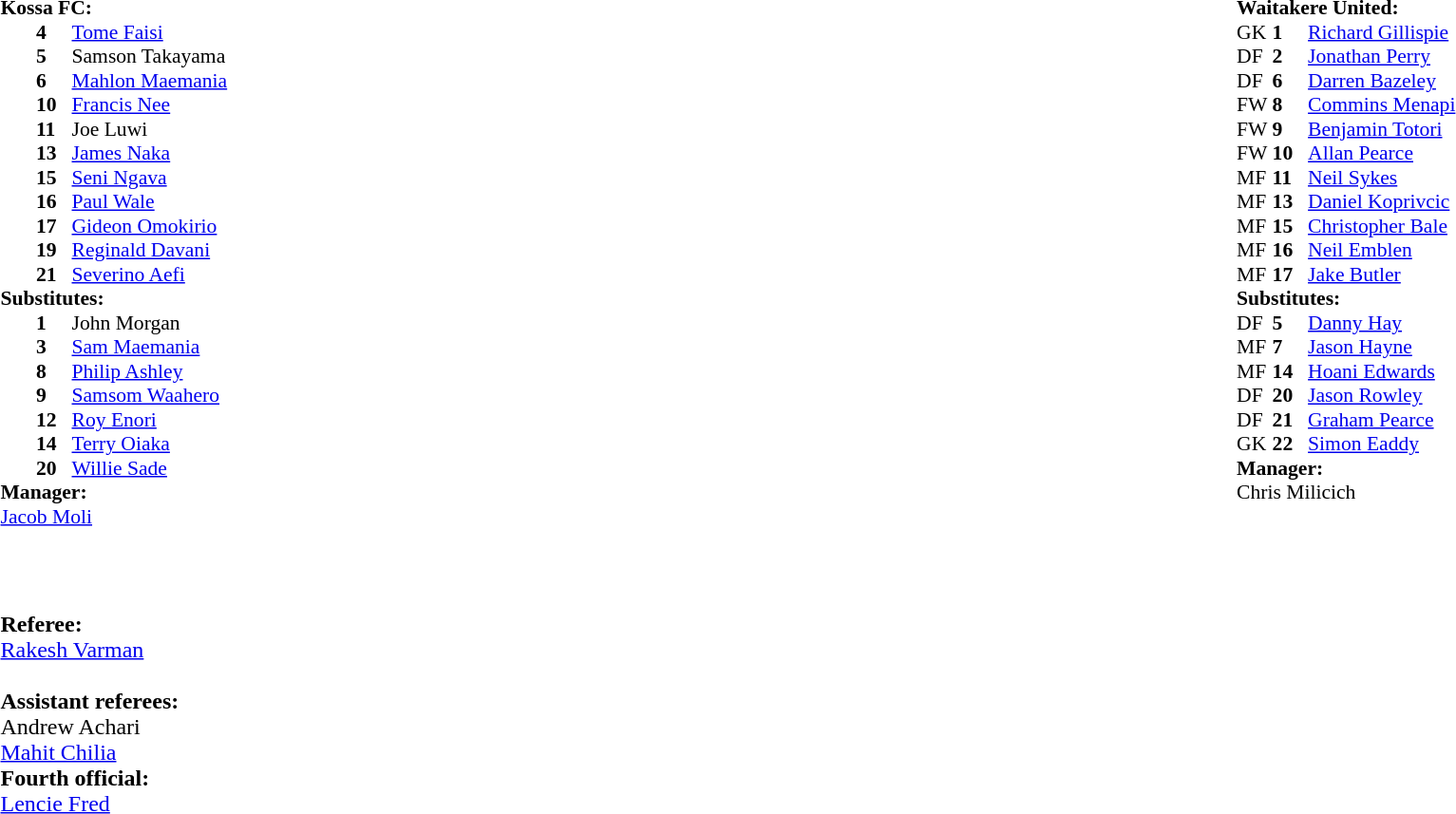<table width=100%>
<tr>
<td valign="top" width="50%"><br><table style="font-size: 90%" cellspacing="0" cellpadding="0">
<tr>
<td colspan="4"><strong>Kossa FC:</strong></td>
</tr>
<tr>
<th width=25></th>
<th width=25></th>
</tr>
<tr>
<td></td>
<td><strong>4</strong></td>
<td> <a href='#'>Tome Faisi</a></td>
</tr>
<tr>
<td></td>
<td><strong>5</strong></td>
<td> Samson Takayama</td>
</tr>
<tr>
<td></td>
<td><strong>6</strong></td>
<td> <a href='#'>Mahlon Maemania</a></td>
</tr>
<tr>
<td></td>
<td><strong>10</strong></td>
<td> <a href='#'>Francis Nee</a></td>
</tr>
<tr>
<td></td>
<td><strong>11</strong></td>
<td> Joe Luwi</td>
</tr>
<tr>
<td></td>
<td><strong>13</strong></td>
<td> <a href='#'>James Naka</a></td>
</tr>
<tr>
<td></td>
<td><strong>15</strong></td>
<td> <a href='#'>Seni Ngava</a></td>
</tr>
<tr>
<td></td>
<td><strong>16</strong></td>
<td> <a href='#'>Paul Wale</a></td>
<td></td>
<td></td>
</tr>
<tr>
<td></td>
<td><strong>17</strong></td>
<td> <a href='#'>Gideon Omokirio</a></td>
</tr>
<tr>
<td></td>
<td><strong>19</strong></td>
<td> <a href='#'>Reginald Davani</a></td>
<td></td>
</tr>
<tr>
<td></td>
<td><strong>21</strong></td>
<td> <a href='#'>Severino Aefi</a></td>
</tr>
<tr>
<td colspan=3><strong>Substitutes:</strong></td>
</tr>
<tr>
<td></td>
<td><strong>1</strong></td>
<td> John Morgan</td>
</tr>
<tr>
<td></td>
<td><strong>3</strong></td>
<td> <a href='#'>Sam Maemania</a></td>
</tr>
<tr>
<td></td>
<td><strong>8</strong></td>
<td> <a href='#'>Philip Ashley</a></td>
</tr>
<tr>
<td></td>
<td><strong>9</strong></td>
<td> <a href='#'>Samsom Waahero</a></td>
</tr>
<tr>
<td></td>
<td><strong>12</strong></td>
<td> <a href='#'>Roy Enori</a></td>
</tr>
<tr>
<td></td>
<td><strong>14</strong></td>
<td> <a href='#'>Terry Oiaka</a></td>
</tr>
<tr>
<td></td>
<td><strong>20</strong></td>
<td> <a href='#'>Willie Sade</a></td>
<td></td>
<td></td>
</tr>
<tr>
<td colspan=3><strong>Manager:</strong></td>
</tr>
<tr>
<td colspan=4> <a href='#'>Jacob Moli</a></td>
</tr>
</table>
</td>
<td valign="top" width="50%"><br><table style="font-size: 90%" cellspacing="0" cellpadding="0" align=center>
<tr>
<td colspan="4"><strong>Waitakere United:</strong></td>
</tr>
<tr>
<th width=25></th>
<th width=25></th>
</tr>
<tr>
<td>GK</td>
<td><strong>1</strong></td>
<td> <a href='#'>Richard Gillispie</a></td>
</tr>
<tr>
<td>DF</td>
<td><strong>2</strong></td>
<td> <a href='#'>Jonathan Perry</a></td>
</tr>
<tr>
<td>DF</td>
<td><strong>6</strong></td>
<td> <a href='#'>Darren Bazeley</a></td>
</tr>
<tr>
<td>FW</td>
<td><strong>8</strong></td>
<td> <a href='#'>Commins Menapi</a></td>
<td></td>
<td></td>
</tr>
<tr>
<td>FW</td>
<td><strong>9</strong></td>
<td> <a href='#'>Benjamin Totori</a></td>
</tr>
<tr>
<td>FW</td>
<td><strong>10</strong></td>
<td> <a href='#'>Allan Pearce</a></td>
<td></td>
<td></td>
</tr>
<tr>
<td>MF</td>
<td><strong>11</strong></td>
<td> <a href='#'>Neil Sykes</a></td>
</tr>
<tr>
<td>MF</td>
<td><strong>13</strong></td>
<td> <a href='#'>Daniel Koprivcic</a></td>
<td></td>
<td></td>
</tr>
<tr>
<td>MF</td>
<td><strong>15</strong></td>
<td> <a href='#'>Christopher Bale</a></td>
</tr>
<tr>
<td>MF</td>
<td><strong>16</strong></td>
<td> <a href='#'>Neil Emblen</a></td>
</tr>
<tr>
<td>MF</td>
<td><strong>17</strong></td>
<td> <a href='#'>Jake Butler</a></td>
</tr>
<tr>
<td colspan=3><strong>Substitutes:</strong></td>
</tr>
<tr>
<td>DF</td>
<td><strong>5</strong></td>
<td> <a href='#'>Danny Hay</a></td>
</tr>
<tr>
<td>MF</td>
<td><strong>7</strong></td>
<td> <a href='#'>Jason Hayne</a></td>
<td></td>
<td></td>
</tr>
<tr>
<td>MF</td>
<td><strong>14</strong></td>
<td> <a href='#'>Hoani Edwards</a></td>
<td></td>
<td></td>
</tr>
<tr>
<td>DF</td>
<td><strong>20</strong></td>
<td> <a href='#'>Jason Rowley</a></td>
</tr>
<tr>
<td>DF</td>
<td><strong>21</strong></td>
<td> <a href='#'>Graham Pearce</a></td>
<td></td>
<td></td>
</tr>
<tr>
<td>GK</td>
<td><strong>22</strong></td>
<td> <a href='#'>Simon Eaddy</a></td>
</tr>
<tr>
<td colspan=3><strong>Manager:</strong></td>
</tr>
<tr>
<td colspan=4> Chris Milicich</td>
</tr>
</table>
</td>
</tr>
<tr>
<td><br><br><br><strong>Referee:</strong>
<br> <a href='#'>Rakesh Varman</a>
<br><br><strong>Assistant referees:</strong>
<br> Andrew Achari
<br> <a href='#'>Mahit Chilia</a>
<br><strong>Fourth official:</strong>
<br> <a href='#'>Lencie Fred</a></td>
</tr>
</table>
